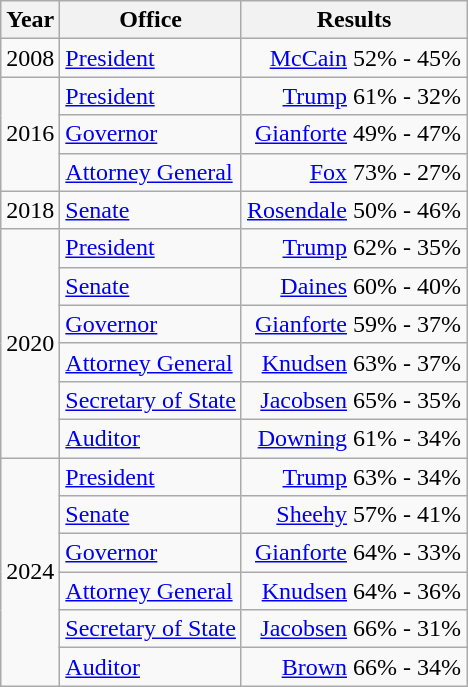<table class=wikitable>
<tr>
<th>Year</th>
<th>Office</th>
<th>Results</th>
</tr>
<tr>
<td>2008</td>
<td><a href='#'>President</a></td>
<td align="right" ><a href='#'>McCain</a> 52% - 45%</td>
</tr>
<tr>
<td rowspan=3>2016</td>
<td><a href='#'>President</a></td>
<td align="right" ><a href='#'>Trump</a> 61% - 32%</td>
</tr>
<tr>
<td><a href='#'>Governor</a></td>
<td align="right" ><a href='#'>Gianforte</a> 49% - 47%</td>
</tr>
<tr>
<td><a href='#'>Attorney General</a></td>
<td align="right" ><a href='#'>Fox</a> 73% - 27%</td>
</tr>
<tr>
<td>2018</td>
<td><a href='#'>Senate</a></td>
<td align="right" ><a href='#'>Rosendale</a> 50% - 46%</td>
</tr>
<tr>
<td rowspan=6>2020</td>
<td><a href='#'>President</a></td>
<td align="right" ><a href='#'>Trump</a> 62% - 35%</td>
</tr>
<tr>
<td><a href='#'>Senate</a></td>
<td align="right" ><a href='#'>Daines</a> 60% - 40%</td>
</tr>
<tr>
<td><a href='#'>Governor</a></td>
<td align="right" ><a href='#'>Gianforte</a> 59% - 37%</td>
</tr>
<tr>
<td><a href='#'>Attorney General</a></td>
<td align="right" ><a href='#'>Knudsen</a> 63% - 37%</td>
</tr>
<tr>
<td><a href='#'>Secretary of State</a></td>
<td align="right" ><a href='#'>Jacobsen</a> 65% - 35%</td>
</tr>
<tr>
<td><a href='#'>Auditor</a></td>
<td align="right" ><a href='#'>Downing</a> 61% - 34%</td>
</tr>
<tr>
<td rowspan=6>2024</td>
<td><a href='#'>President</a></td>
<td align="right" ><a href='#'>Trump</a> 63% - 34%</td>
</tr>
<tr>
<td><a href='#'>Senate</a></td>
<td align="right" ><a href='#'>Sheehy</a> 57% - 41%</td>
</tr>
<tr>
<td><a href='#'>Governor</a></td>
<td align="right" ><a href='#'>Gianforte</a> 64% - 33%</td>
</tr>
<tr>
<td><a href='#'>Attorney General</a></td>
<td align="right" ><a href='#'>Knudsen</a> 64% - 36%</td>
</tr>
<tr>
<td><a href='#'>Secretary of State</a></td>
<td align="right" ><a href='#'>Jacobsen</a> 66% - 31%</td>
</tr>
<tr>
<td><a href='#'>Auditor</a></td>
<td align="right" ><a href='#'>Brown</a> 66% - 34%</td>
</tr>
</table>
